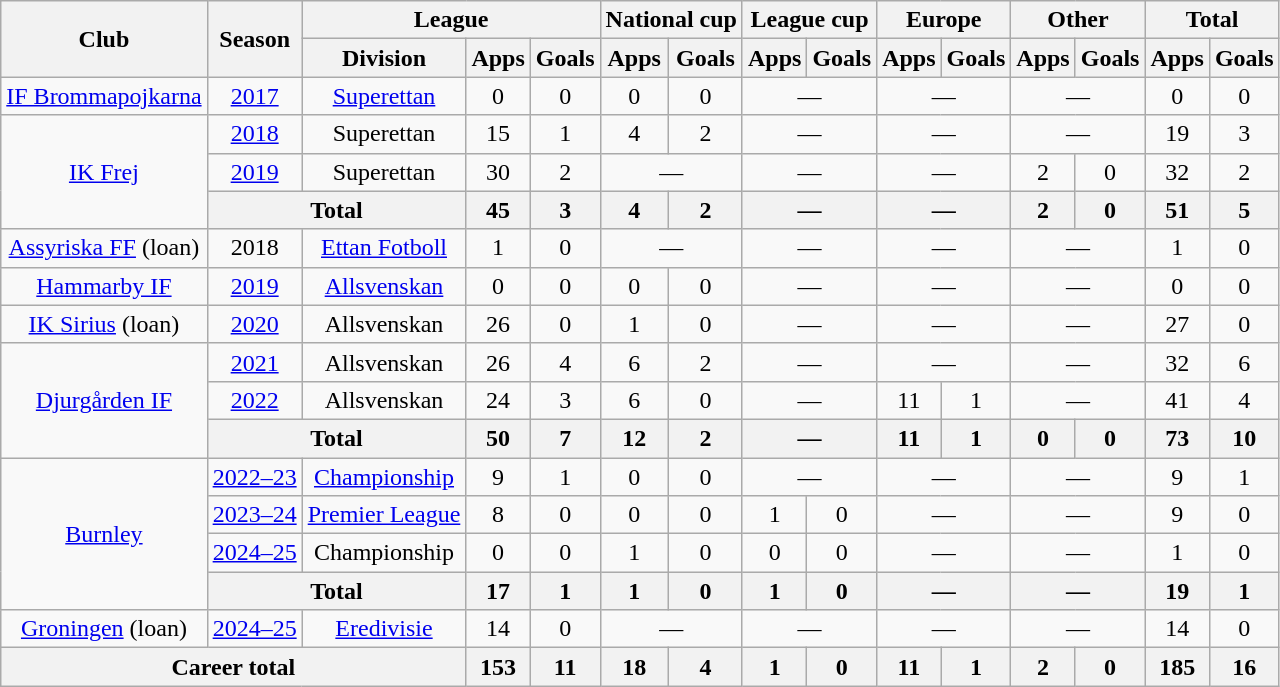<table class="wikitable" style="text-align: center;">
<tr>
<th rowspan="2">Club</th>
<th rowspan="2">Season</th>
<th colspan="3">League</th>
<th colspan="2">National cup</th>
<th colspan="2">League cup</th>
<th colspan="2">Europe</th>
<th colspan="2">Other</th>
<th colspan="2">Total</th>
</tr>
<tr>
<th>Division</th>
<th>Apps</th>
<th>Goals</th>
<th>Apps</th>
<th>Goals</th>
<th>Apps</th>
<th>Goals</th>
<th>Apps</th>
<th>Goals</th>
<th>Apps</th>
<th>Goals</th>
<th>Apps</th>
<th>Goals</th>
</tr>
<tr>
<td><a href='#'>IF Brommapojkarna</a></td>
<td><a href='#'>2017</a></td>
<td><a href='#'>Superettan</a></td>
<td>0</td>
<td>0</td>
<td>0</td>
<td>0</td>
<td colspan="2">—</td>
<td colspan="2">—</td>
<td colspan="2">—</td>
<td>0</td>
<td>0</td>
</tr>
<tr>
<td rowspan="3"><a href='#'>IK Frej</a></td>
<td><a href='#'>2018</a></td>
<td>Superettan</td>
<td>15</td>
<td>1</td>
<td>4</td>
<td>2</td>
<td colspan="2">—</td>
<td colspan="2">—</td>
<td colspan="2">—</td>
<td>19</td>
<td>3</td>
</tr>
<tr>
<td><a href='#'>2019</a></td>
<td>Superettan</td>
<td>30</td>
<td>2</td>
<td colspan="2">—</td>
<td colspan="2">—</td>
<td colspan="2">—</td>
<td>2</td>
<td>0</td>
<td>32</td>
<td>2</td>
</tr>
<tr>
<th colspan="2">Total</th>
<th>45</th>
<th>3</th>
<th>4</th>
<th>2</th>
<th colspan="2">—</th>
<th colspan="2">—</th>
<th>2</th>
<th>0</th>
<th>51</th>
<th>5</th>
</tr>
<tr>
<td><a href='#'>Assyriska FF</a> (loan)</td>
<td>2018</td>
<td><a href='#'>Ettan Fotboll</a></td>
<td>1</td>
<td>0</td>
<td colspan="2">—</td>
<td colspan="2">—</td>
<td colspan="2">—</td>
<td colspan="2">—</td>
<td>1</td>
<td>0</td>
</tr>
<tr>
<td><a href='#'>Hammarby IF</a></td>
<td><a href='#'>2019</a></td>
<td><a href='#'>Allsvenskan</a></td>
<td>0</td>
<td>0</td>
<td>0</td>
<td>0</td>
<td colspan="2">—</td>
<td colspan="2">—</td>
<td colspan="2">—</td>
<td>0</td>
<td>0</td>
</tr>
<tr>
<td><a href='#'>IK Sirius</a> (loan)</td>
<td><a href='#'>2020</a></td>
<td>Allsvenskan</td>
<td>26</td>
<td>0</td>
<td>1</td>
<td>0</td>
<td colspan="2">—</td>
<td colspan="2">—</td>
<td colspan="2">—</td>
<td>27</td>
<td>0</td>
</tr>
<tr>
<td rowspan="3"><a href='#'>Djurgården IF</a></td>
<td><a href='#'>2021</a></td>
<td>Allsvenskan</td>
<td>26</td>
<td>4</td>
<td>6</td>
<td>2</td>
<td colspan="2">—</td>
<td colspan="2">—</td>
<td colspan="2">—</td>
<td>32</td>
<td>6</td>
</tr>
<tr>
<td><a href='#'>2022</a></td>
<td>Allsvenskan</td>
<td>24</td>
<td>3</td>
<td>6</td>
<td>0</td>
<td colspan="2">—</td>
<td>11</td>
<td>1</td>
<td colspan="2">—</td>
<td>41</td>
<td>4</td>
</tr>
<tr>
<th colspan="2">Total</th>
<th>50</th>
<th>7</th>
<th>12</th>
<th>2</th>
<th colspan="2">—</th>
<th>11</th>
<th>1</th>
<th>0</th>
<th>0</th>
<th>73</th>
<th>10</th>
</tr>
<tr>
<td rowspan="4"><a href='#'>Burnley</a></td>
<td><a href='#'>2022–23</a></td>
<td><a href='#'>Championship</a></td>
<td>9</td>
<td>1</td>
<td>0</td>
<td>0</td>
<td colspan="2">—</td>
<td colspan="2">—</td>
<td colspan="2">—</td>
<td>9</td>
<td>1</td>
</tr>
<tr>
<td><a href='#'>2023–24</a></td>
<td><a href='#'>Premier League</a></td>
<td>8</td>
<td>0</td>
<td>0</td>
<td>0</td>
<td>1</td>
<td>0</td>
<td colspan="2">—</td>
<td colspan="2">—</td>
<td>9</td>
<td>0</td>
</tr>
<tr>
<td><a href='#'>2024–25</a></td>
<td>Championship</td>
<td>0</td>
<td>0</td>
<td>1</td>
<td>0</td>
<td>0</td>
<td>0</td>
<td colspan="2">—</td>
<td colspan="2">—</td>
<td>1</td>
<td>0</td>
</tr>
<tr>
<th colspan="2">Total</th>
<th>17</th>
<th>1</th>
<th>1</th>
<th>0</th>
<th>1</th>
<th>0</th>
<th colspan="2">—</th>
<th colspan="2">—</th>
<th>19</th>
<th>1</th>
</tr>
<tr>
<td><a href='#'>Groningen</a> (loan)</td>
<td><a href='#'>2024–25</a></td>
<td><a href='#'>Eredivisie</a></td>
<td>14</td>
<td>0</td>
<td colspan="2">—</td>
<td colspan="2">—</td>
<td colspan="2">—</td>
<td colspan="2">—</td>
<td>14</td>
<td>0</td>
</tr>
<tr>
<th colspan="3">Career total</th>
<th>153</th>
<th>11</th>
<th>18</th>
<th>4</th>
<th>1</th>
<th>0</th>
<th>11</th>
<th>1</th>
<th>2</th>
<th>0</th>
<th>185</th>
<th>16</th>
</tr>
</table>
